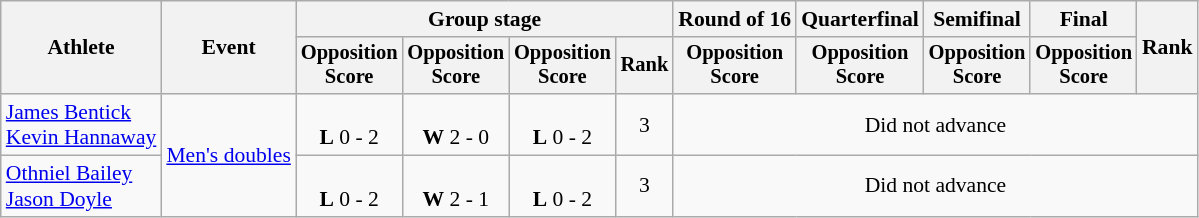<table class="wikitable" style="font-size:90%">
<tr>
<th rowspan=2>Athlete</th>
<th rowspan=2>Event</th>
<th colspan=4>Group stage</th>
<th>Round of 16</th>
<th>Quarterfinal</th>
<th>Semifinal</th>
<th>Final</th>
<th rowspan=2>Rank</th>
</tr>
<tr style="font-size:95%">
<th>Opposition<br>Score</th>
<th>Opposition<br>Score</th>
<th>Opposition<br>Score</th>
<th>Rank</th>
<th>Opposition<br>Score</th>
<th>Opposition<br>Score</th>
<th>Opposition<br>Score</th>
<th>Opposition<br>Score</th>
</tr>
<tr align=center>
<td align=left><a href='#'>James Bentick</a><br><a href='#'>Kevin Hannaway</a></td>
<td align=left rowspan=2><a href='#'>Men's doubles</a></td>
<td><br><strong>L</strong> 0 - 2</td>
<td><br><strong>W</strong> 2 - 0</td>
<td><br><strong>L</strong> 0 - 2</td>
<td>3</td>
<td colspan=5>Did not advance</td>
</tr>
<tr align=center>
<td align=left><a href='#'>Othniel Bailey</a><br><a href='#'>Jason Doyle</a></td>
<td><br><strong>L</strong> 0 - 2</td>
<td><br><strong>W</strong> 2 - 1</td>
<td><br><strong>L</strong> 0 - 2</td>
<td>3</td>
<td colspan=5>Did not advance</td>
</tr>
</table>
